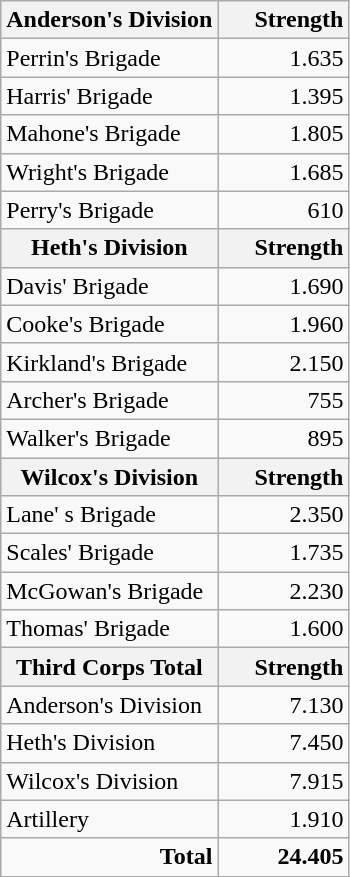<table class="wikitable">
<tr>
<th>Anderson's Division</th>
<th width=80px; style="text-align: right;">Strength</th>
</tr>
<tr>
<td>Perrin's Brigade</td>
<td style="text-align: right;">1.635</td>
</tr>
<tr>
<td>Harris' Brigade</td>
<td style="text-align: right;">1.395</td>
</tr>
<tr>
<td>Mahone's Brigade</td>
<td style="text-align: right;">1.805</td>
</tr>
<tr>
<td>Wright's Brigade</td>
<td style="text-align: right;">1.685</td>
</tr>
<tr>
<td>Perry's Brigade</td>
<td style="text-align: right;">610</td>
</tr>
<tr>
<th>Heth's Division</th>
<th width=80px; style="text-align: right;">Strength</th>
</tr>
<tr>
<td>Davis' Brigade</td>
<td style="text-align: right;">1.690</td>
</tr>
<tr>
<td>Cooke's Brigade</td>
<td style="text-align: right;">1.960</td>
</tr>
<tr>
<td>Kirkland's Brigade</td>
<td style="text-align: right;">2.150</td>
</tr>
<tr>
<td>Archer's Brigade</td>
<td style="text-align: right;">755</td>
</tr>
<tr>
<td>Walker's Brigade</td>
<td style="text-align: right;">895</td>
</tr>
<tr>
<th>Wilcox's Division</th>
<th width=80px; style="text-align: right;">Strength</th>
</tr>
<tr>
<td>Lane' s Brigade</td>
<td style="text-align: right;">2.350</td>
</tr>
<tr>
<td>Scales' Brigade</td>
<td style="text-align: right;">1.735</td>
</tr>
<tr>
<td>McGowan's Brigade</td>
<td style="text-align: right;">2.230</td>
</tr>
<tr>
<td>Thomas' Brigade</td>
<td style="text-align: right;">1.600</td>
</tr>
<tr>
<th>Third Corps Total</th>
<th width=80px; style="text-align: right;">Strength</th>
</tr>
<tr>
<td>Anderson's Division</td>
<td style="text-align: right;">7.130</td>
</tr>
<tr>
<td>Heth's Division</td>
<td style="text-align: right;">7.450</td>
</tr>
<tr>
<td>Wilcox's Division</td>
<td style="text-align: right;">7.915</td>
</tr>
<tr>
<td>Artillery</td>
<td style="text-align: right;">1.910</td>
</tr>
<tr>
<td style="text-align: right; font-weight: bold;">Total</td>
<td style="text-align: right; font-weight: bold;">24.405</td>
</tr>
<tr>
</tr>
</table>
